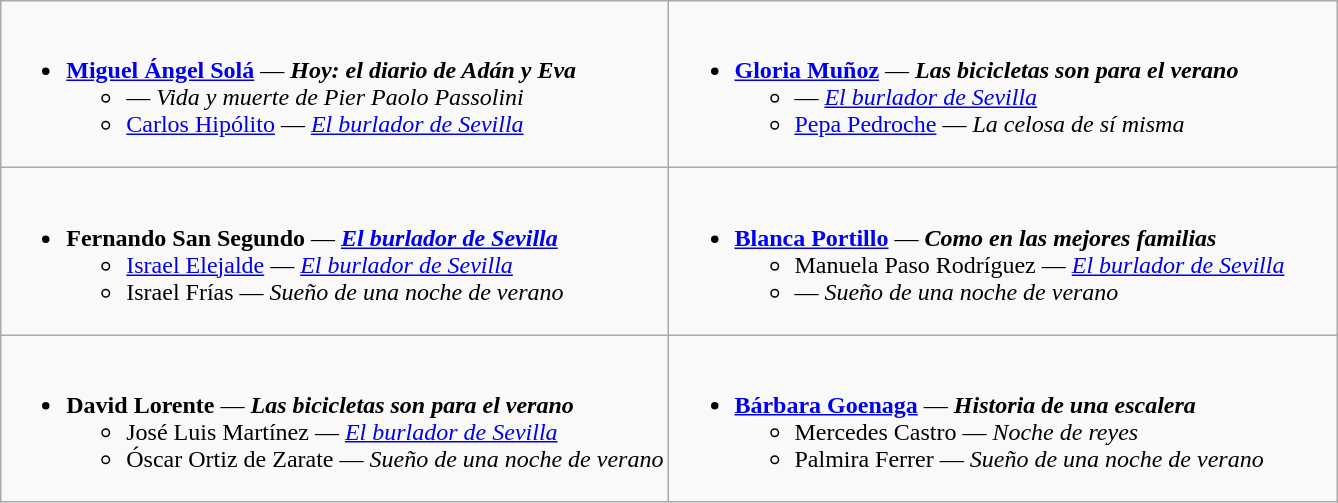<table class=wikitable>
<tr>
<td style="vertical-align:top;" width="50%"><br><ul><li><strong><a href='#'>Miguel Ángel Solá</a></strong> — <strong><em>Hoy: el diario de Adán y Eva</em></strong><ul><li> — <em>Vida y muerte de Pier Paolo Passolini</em></li><li><a href='#'>Carlos Hipólito</a> — <em><a href='#'>El burlador de Sevilla</a></em></li></ul></li></ul></td>
<td style="vertical-align:top;" width="50%"><br><ul><li><strong><a href='#'>Gloria Muñoz</a></strong> — <strong><em>Las bicicletas son para el verano</em></strong><ul><li> — <em><a href='#'>El burlador de Sevilla</a></em></li><li><a href='#'>Pepa Pedroche</a> — <em>La celosa de sí misma</em></li></ul></li></ul></td>
</tr>
<tr>
<td style="vertical-align:top;" width="50%"><br><ul><li><strong>Fernando San Segundo</strong> — <strong><em><a href='#'>El burlador de Sevilla</a></em></strong><ul><li><a href='#'>Israel Elejalde</a> — <em><a href='#'>El burlador de Sevilla</a></em></li><li>Israel Frías — <em>Sueño de una noche de verano</em></li></ul></li></ul></td>
<td style="vertical-align:top;" width="50%"><br><ul><li><strong><a href='#'>Blanca Portillo</a></strong> — <strong><em>Como en las mejores familias</em></strong><ul><li>Manuela Paso Rodríguez — <em><a href='#'>El burlador de Sevilla</a></em></li><li> — <em>Sueño de una noche de verano</em></li></ul></li></ul></td>
</tr>
<tr>
<td style="vertical-align:top;" width="50%"><br><ul><li><strong> David Lorente</strong> — <strong><em>Las bicicletas son para el verano</em></strong><ul><li>José Luis Martínez — <em><a href='#'>El burlador de Sevilla</a></em></li><li>Óscar Ortiz de Zarate — <em>Sueño de una noche de verano</em></li></ul></li></ul></td>
<td style="vertical-align:top;" width="50%"><br><ul><li><strong><a href='#'>Bárbara Goenaga</a></strong> — <strong><em>Historia de una escalera</em></strong><ul><li>Mercedes Castro — <em>Noche de reyes</em></li><li>Palmira Ferrer — <em>Sueño de una noche de verano</em></li></ul></li></ul></td>
</tr>
</table>
